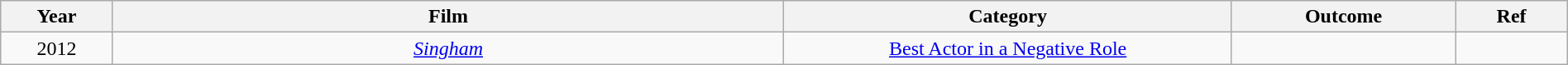<table class="wikitable" style="width:100%;">
<tr>
<th width=5%>Year</th>
<th style="width:30%;">Film</th>
<th style="width:20%;">Category</th>
<th style="width:10%;">Outcome</th>
<th style="width:5%;">Ref</th>
</tr>
<tr>
<td style="text-align:center;">2012</td>
<td style="text-align:center;"><em><a href='#'>Singham</a></em></td>
<td style="text-align:center;"><a href='#'>Best Actor in a Negative Role</a></td>
<td></td>
<td></td>
</tr>
</table>
